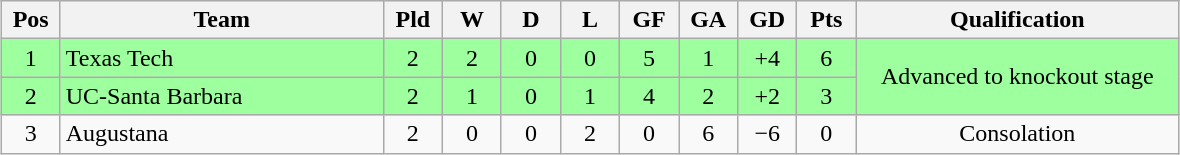<table class="wikitable" style="text-align:center; margin: 1em auto">
<tr>
<th style="width:2em">Pos</th>
<th style="width:13em">Team</th>
<th style="width:2em">Pld</th>
<th style="width:2em">W</th>
<th style="width:2em">D</th>
<th style="width:2em">L</th>
<th style="width:2em">GF</th>
<th style="width:2em">GA</th>
<th style="width:2em">GD</th>
<th style="width:2em">Pts</th>
<th style="width:13em">Qualification</th>
</tr>
<tr bgcolor="#9eff9e">
<td>1</td>
<td style="text-align:left">Texas Tech</td>
<td>2</td>
<td>2</td>
<td>0</td>
<td>0</td>
<td>5</td>
<td>1</td>
<td>+4</td>
<td>6</td>
<td rowspan="2">Advanced to knockout stage</td>
</tr>
<tr bgcolor="#9eff9e">
<td>2</td>
<td style="text-align:left">UC-Santa Barbara</td>
<td>2</td>
<td>1</td>
<td>0</td>
<td>1</td>
<td>4</td>
<td>2</td>
<td>+2</td>
<td>3</td>
</tr>
<tr>
<td>3</td>
<td style="text-align:left">Augustana</td>
<td>2</td>
<td>0</td>
<td>0</td>
<td>2</td>
<td>0</td>
<td>6</td>
<td>−6</td>
<td>0</td>
<td>Consolation</td>
</tr>
</table>
